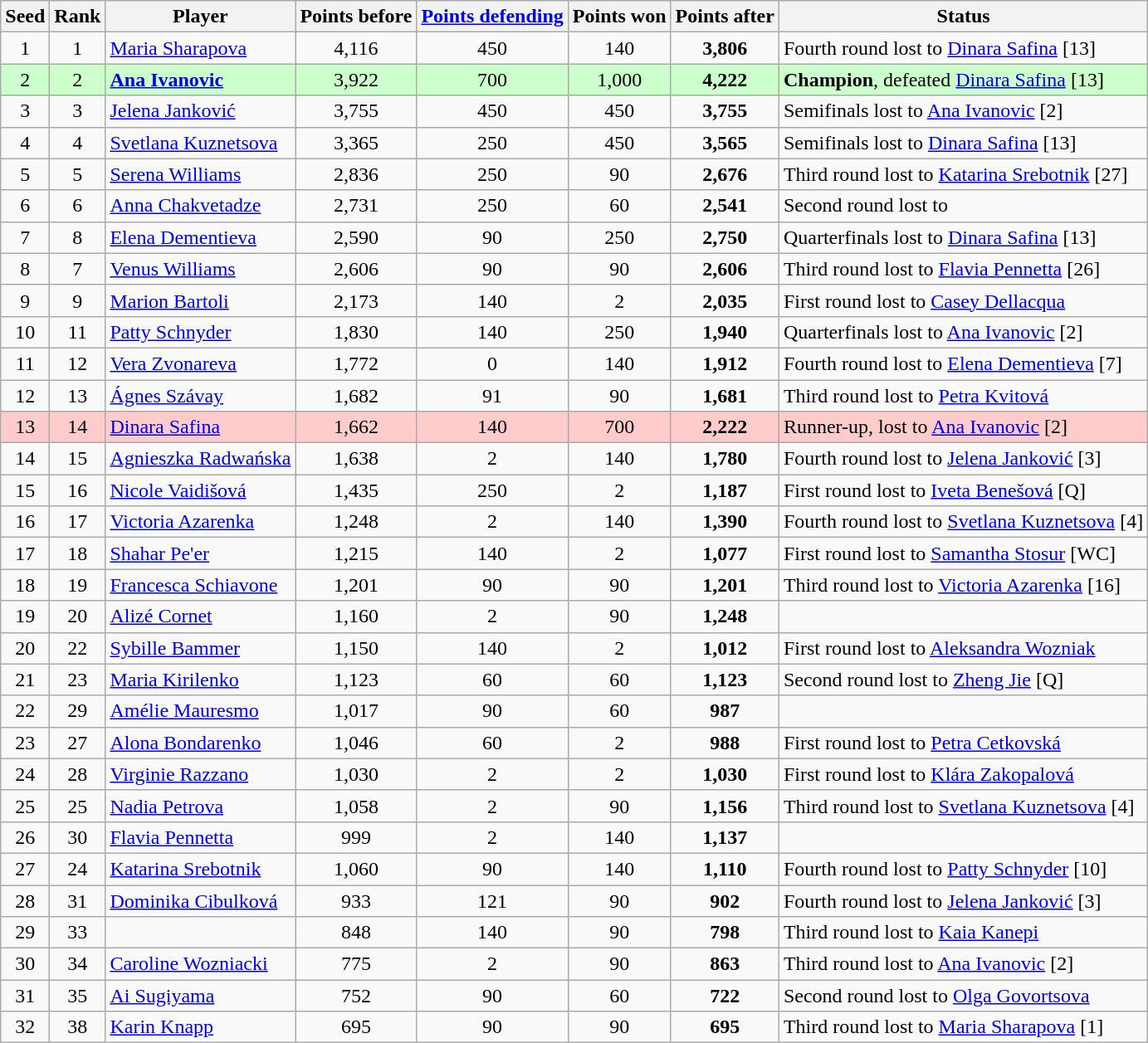<table class="wikitable sortable">
<tr>
<th>Seed</th>
<th>Rank</th>
<th>Player</th>
<th>Points before</th>
<th><a href='#'>Points defending</a></th>
<th>Points won</th>
<th>Points after</th>
<th>Status</th>
</tr>
<tr align=left>
<td align=center>1</td>
<td align=center>1</td>
<td> <a href='#'>Maria Sharapova</a></td>
<td align=center>4,116</td>
<td align=center>450</td>
<td align=center>140</td>
<td align=center><strong>3,806</strong></td>
<td>Fourth round lost to  <a href='#'>Dinara Safina</a> [13]</td>
</tr>
<tr style="text-align:left; background:#cfc;">
<td align=center>2</td>
<td align=center>2</td>
<td> <strong><a href='#'>Ana Ivanovic</a></strong></td>
<td align=center>3,922</td>
<td align=center>700</td>
<td align=center>1,000</td>
<td align=center><strong>4,222</strong></td>
<td><strong>Champion</strong>, defeated  <a href='#'>Dinara Safina</a> [13]</td>
</tr>
<tr align=left>
<td align=center>3</td>
<td align=center>3</td>
<td> <a href='#'>Jelena Janković</a></td>
<td align=center>3,755</td>
<td align=center>450</td>
<td align=center>450</td>
<td align=center><strong>3,755</strong></td>
<td>Semifinals lost to  <a href='#'>Ana Ivanovic</a> [2]</td>
</tr>
<tr align=left>
<td align=center>4</td>
<td align=center>4</td>
<td> <a href='#'>Svetlana Kuznetsova</a></td>
<td align=center>3,365</td>
<td align=center>250</td>
<td align=center>450</td>
<td align=center><strong>3,565</strong></td>
<td>Semifinals lost to  <a href='#'>Dinara Safina</a> [13]</td>
</tr>
<tr align=left>
<td align=center>5</td>
<td align=center>5</td>
<td> <a href='#'>Serena Williams</a></td>
<td align=center>2,836</td>
<td align=center>250</td>
<td align=center>90</td>
<td align=center><strong>2,676</strong></td>
<td>Third round lost to  <a href='#'>Katarina Srebotnik</a> [27]</td>
</tr>
<tr align=left>
<td align=center>6</td>
<td align=center>6</td>
<td> <a href='#'>Anna Chakvetadze</a></td>
<td align=center>2,731</td>
<td align=center>250</td>
<td align=center>60</td>
<td align=center><strong>2,541</strong></td>
<td>Second round lost to </td>
</tr>
<tr align=left>
<td align=center>7</td>
<td align=center>8</td>
<td> <a href='#'>Elena Dementieva</a></td>
<td align=center>2,590</td>
<td align=center>90</td>
<td align=center>250</td>
<td align=center><strong>2,750</strong></td>
<td>Quarterfinals lost to  <a href='#'>Dinara Safina</a> [13]</td>
</tr>
<tr align=left>
<td align=center>8</td>
<td align=center>7</td>
<td> <a href='#'>Venus Williams</a></td>
<td align=center>2,606</td>
<td align=center>90</td>
<td align=center>90</td>
<td align=center><strong>2,606</strong></td>
<td>Third round lost to  <a href='#'>Flavia Pennetta</a> [26]</td>
</tr>
<tr align=left>
<td align=center>9</td>
<td align=center>9</td>
<td> <a href='#'>Marion Bartoli</a></td>
<td align=center>2,173</td>
<td align=center>140</td>
<td align=center>2</td>
<td align=center><strong>2,035</strong></td>
<td>First round lost to  <a href='#'>Casey Dellacqua</a></td>
</tr>
<tr align=left>
<td align=center>10</td>
<td align=center>11</td>
<td> <a href='#'>Patty Schnyder</a></td>
<td align=center>1,830</td>
<td align=center>140</td>
<td align=center>250</td>
<td align=center><strong>1,940</strong></td>
<td>Quarterfinals lost to  <a href='#'>Ana Ivanovic</a> [2]</td>
</tr>
<tr align=left>
<td align=center>11</td>
<td align=center>12</td>
<td> <a href='#'>Vera Zvonareva</a></td>
<td align=center>1,772</td>
<td align=center>0</td>
<td align=center>140</td>
<td align=center><strong>1,912</strong></td>
<td>Fourth round lost to  <a href='#'>Elena Dementieva</a> [7]</td>
</tr>
<tr align=left>
<td align=center>12</td>
<td align=center>13</td>
<td> <a href='#'>Ágnes Szávay</a></td>
<td align=center>1,682</td>
<td align=center>91</td>
<td align=center>90</td>
<td align=center><strong>1,681</strong></td>
<td>Third round lost to  <a href='#'>Petra Kvitová</a></td>
</tr>
<tr style="text-align:left; background:#fcc;">
<td align=center>13</td>
<td align=center>14</td>
<td> <a href='#'>Dinara Safina</a></td>
<td align=center>1,662</td>
<td align=center>140</td>
<td align=center>700</td>
<td align=center><strong>2,222</strong></td>
<td>Runner-up, lost to  <a href='#'>Ana Ivanovic</a> [2]</td>
</tr>
<tr align=left>
<td align=center>14</td>
<td align=center>15</td>
<td> <a href='#'>Agnieszka Radwańska</a></td>
<td align=center>1,638</td>
<td align=center>2</td>
<td align=center>140</td>
<td align=center><strong>1,780</strong></td>
<td>Fourth round lost to  <a href='#'>Jelena Janković</a> [3]</td>
</tr>
<tr align=left>
<td align=center>15</td>
<td align=center>16</td>
<td> <a href='#'>Nicole Vaidišová</a></td>
<td align=center>1,435</td>
<td align=center>250</td>
<td align=center>2</td>
<td align=center><strong>1,187</strong></td>
<td>First round lost to  <a href='#'>Iveta Benešová</a> [Q]</td>
</tr>
<tr align=left>
<td align=center>16</td>
<td align=center>17</td>
<td> <a href='#'>Victoria Azarenka</a></td>
<td align=center>1,248</td>
<td align=center>2</td>
<td align=center>140</td>
<td align=center><strong>1,390</strong></td>
<td>Fourth round lost to  <a href='#'>Svetlana Kuznetsova</a> [4]</td>
</tr>
<tr align=left>
<td align=center>17</td>
<td align=center>18</td>
<td> <a href='#'>Shahar Pe'er</a></td>
<td align=center>1,215</td>
<td align=center>140</td>
<td align=center>2</td>
<td align=center><strong>1,077</strong></td>
<td>First round lost to  <a href='#'>Samantha Stosur</a> [WC]</td>
</tr>
<tr align=left>
<td align=center>18</td>
<td align=center>19</td>
<td> <a href='#'>Francesca Schiavone</a></td>
<td align=center>1,201</td>
<td align=center>90</td>
<td align=center>90</td>
<td align=center><strong>1,201</strong></td>
<td>Third round lost to  <a href='#'>Victoria Azarenka</a> [16]</td>
</tr>
<tr align=left>
<td align=center>19</td>
<td align=center>20</td>
<td> <a href='#'>Alizé Cornet</a></td>
<td align=center>1,160</td>
<td align=center>2</td>
<td align=center>90</td>
<td align=center><strong>1,248</strong></td>
<td></td>
</tr>
<tr align=left>
<td align=center>20</td>
<td align=center>22</td>
<td> <a href='#'>Sybille Bammer</a></td>
<td align=center>1,150</td>
<td align=center>140</td>
<td align=center>2</td>
<td align=center><strong>1,012</strong></td>
<td>First round lost to  <a href='#'>Aleksandra Wozniak</a></td>
</tr>
<tr align=left>
<td align=center>21</td>
<td align=center>23</td>
<td> <a href='#'>Maria Kirilenko</a></td>
<td align=center>1,123</td>
<td align=center>60</td>
<td align=center>60</td>
<td align=center><strong>1,123</strong></td>
<td>Second round lost to  <a href='#'>Zheng Jie</a> [Q]</td>
</tr>
<tr align=left>
<td align=center>22</td>
<td align=center>29</td>
<td> <a href='#'>Amélie Mauresmo</a></td>
<td align=center>1,017</td>
<td align=center>90</td>
<td align=center>60</td>
<td align=center><strong>987</strong></td>
<td></td>
</tr>
<tr align=left>
<td align=center>23</td>
<td align=center>27</td>
<td> <a href='#'>Alona Bondarenko</a></td>
<td align=center>1,046</td>
<td align=center>60</td>
<td align=center>2</td>
<td align=center><strong>988</strong></td>
<td>First round lost to  <a href='#'>Petra Cetkovská</a></td>
</tr>
<tr align=left>
<td align=center>24</td>
<td align=center>28</td>
<td> <a href='#'>Virginie Razzano</a></td>
<td align=center>1,030</td>
<td align=center>2</td>
<td align=center>2</td>
<td align=center><strong>1,030</strong></td>
<td>First round lost to  <a href='#'>Klára Zakopalová</a></td>
</tr>
<tr align=left>
<td align=center>25</td>
<td align=center>25</td>
<td> <a href='#'>Nadia Petrova</a></td>
<td align=center>1,058</td>
<td align=center>2</td>
<td align=center>90</td>
<td align=center><strong>1,156</strong></td>
<td>Third round lost to  <a href='#'>Svetlana Kuznetsova</a> [4]</td>
</tr>
<tr align=left>
<td align=center>26</td>
<td align=center>30</td>
<td> <a href='#'>Flavia Pennetta</a></td>
<td align=center>999</td>
<td align=center>2</td>
<td align=center>140</td>
<td align=center><strong>1,137</strong></td>
<td></td>
</tr>
<tr align=left>
<td align=center>27</td>
<td align=center>24</td>
<td> <a href='#'>Katarina Srebotnik</a></td>
<td align=center>1,060</td>
<td align=center>90</td>
<td align=center>140</td>
<td align=center><strong>1,110</strong></td>
<td>Fourth round lost to  <a href='#'>Patty Schnyder</a> [10]</td>
</tr>
<tr align=left>
<td align=center>28</td>
<td align=center>31</td>
<td> <a href='#'>Dominika Cibulková</a></td>
<td align=center>933</td>
<td align=center>121</td>
<td align=center>90</td>
<td align=center><strong>902</strong></td>
<td>Fourth round lost to  <a href='#'>Jelena Janković</a> [3]</td>
</tr>
<tr align=left>
<td align=center>29</td>
<td align=center>33</td>
<td></td>
<td align=center>848</td>
<td align=center>140</td>
<td align=center>90</td>
<td align=center><strong>798</strong></td>
<td>Third round lost to  <a href='#'>Kaia Kanepi</a></td>
</tr>
<tr align=left>
<td align=center>30</td>
<td align=center>34</td>
<td> <a href='#'>Caroline Wozniacki</a></td>
<td align=center>775</td>
<td align=center>2</td>
<td align=center>90</td>
<td align=center><strong>863</strong></td>
<td>Third round lost to  <a href='#'>Ana Ivanovic</a> [2]</td>
</tr>
<tr align=left>
<td align=center>31</td>
<td align=center>35</td>
<td> <a href='#'>Ai Sugiyama</a></td>
<td align=center>752</td>
<td align=center>90</td>
<td align=center>60</td>
<td align=center><strong>722</strong></td>
<td>Second round lost to  <a href='#'>Olga Govortsova</a></td>
</tr>
<tr align=left>
<td align=center>32</td>
<td align=center>38</td>
<td> <a href='#'>Karin Knapp</a></td>
<td align=center>695</td>
<td align=center>90</td>
<td align=center>90</td>
<td align=center><strong>695</strong></td>
<td>Third round lost to  <a href='#'>Maria Sharapova</a> [1]</td>
</tr>
</table>
